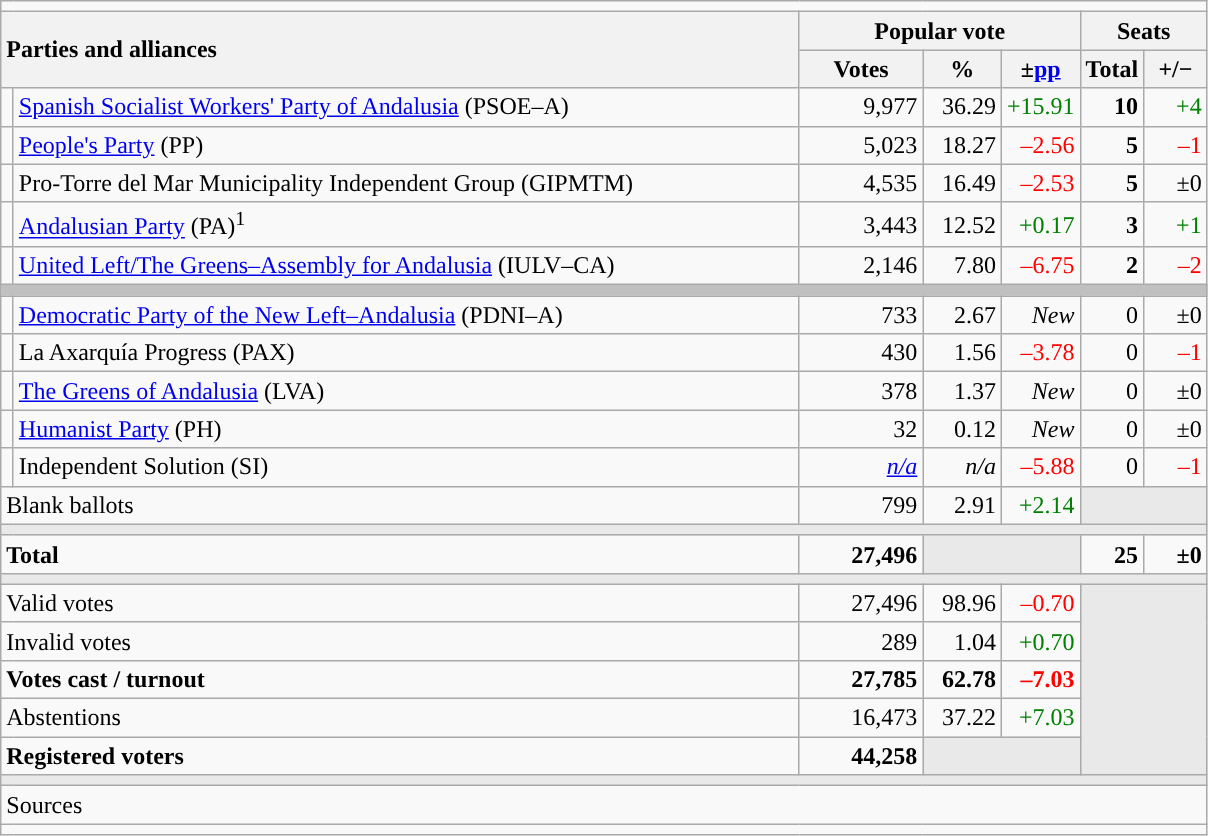<table class="wikitable" style="text-align:right;">
<tr>
<td colspan="7"></td>
</tr>
<tr>
<th style="text-align:left;" rowspan="2" colspan="2" width="525">Parties and alliances</th>
<th colspan="3">Popular vote</th>
<th colspan="2">Seats</th>
</tr>
<tr>
<th width="75">Votes</th>
<th width="45">%</th>
<th width="45">±<a href='#'>pp</a></th>
<th width="35">Total</th>
<th width="35">+/−</th>
</tr>
<tr>
<td width="1" style="color:inherit;background:"></td>
<td align="left"><a href='#'>Spanish Socialist Workers' Party of Andalusia</a> (PSOE–A)</td>
<td>9,977</td>
<td>36.29</td>
<td style="color:green;">+15.91</td>
<td><strong>10</strong></td>
<td style="color:green;">+4</td>
</tr>
<tr>
<td style="color:inherit;background:"></td>
<td align="left"><a href='#'>People's Party</a> (PP)</td>
<td>5,023</td>
<td>18.27</td>
<td style="color:red;">–2.56</td>
<td><strong>5</strong></td>
<td style="color:red;">–1</td>
</tr>
<tr>
<td style="color:inherit;background:"></td>
<td align="left">Pro-Torre del Mar Municipality Independent Group (GIPMTM)</td>
<td>4,535</td>
<td>16.49</td>
<td style="color:red;">–2.53</td>
<td><strong>5</strong></td>
<td>±0</td>
</tr>
<tr>
<td style="color:inherit;background:"></td>
<td align="left"><a href='#'>Andalusian Party</a> (PA)<sup>1</sup></td>
<td>3,443</td>
<td>12.52</td>
<td style="color:green;">+0.17</td>
<td><strong>3</strong></td>
<td style="color:green;">+1</td>
</tr>
<tr>
<td style="color:inherit;background:"></td>
<td align="left"><a href='#'>United Left/The Greens–Assembly for Andalusia</a> (IULV–CA)</td>
<td>2,146</td>
<td>7.80</td>
<td style="color:red;">–6.75</td>
<td><strong>2</strong></td>
<td style="color:red;">–2</td>
</tr>
<tr>
<td colspan="7" bgcolor="#C0C0C0"></td>
</tr>
<tr>
<td style="color:inherit;background:"></td>
<td align="left"><a href='#'>Democratic Party of the New Left–Andalusia</a> (PDNI–A)</td>
<td>733</td>
<td>2.67</td>
<td><em>New</em></td>
<td>0</td>
<td>±0</td>
</tr>
<tr>
<td style="color:inherit;background:"></td>
<td align="left">La Axarquía Progress (PAX)</td>
<td>430</td>
<td>1.56</td>
<td style="color:red;">–3.78</td>
<td>0</td>
<td style="color:red;">–1</td>
</tr>
<tr>
<td style="color:inherit;background:"></td>
<td align="left"><a href='#'>The Greens of Andalusia</a> (LVA)</td>
<td>378</td>
<td>1.37</td>
<td><em>New</em></td>
<td>0</td>
<td>±0</td>
</tr>
<tr>
<td style="color:inherit;background:"></td>
<td align="left"><a href='#'>Humanist Party</a> (PH)</td>
<td>32</td>
<td>0.12</td>
<td><em>New</em></td>
<td>0</td>
<td>±0</td>
</tr>
<tr>
<td style="color:inherit;background:"></td>
<td align="left">Independent Solution (SI)</td>
<td><em><a href='#'>n/a</a></em></td>
<td><em>n/a</em></td>
<td style="color:red;">–5.88</td>
<td>0</td>
<td style="color:red;">–1</td>
</tr>
<tr>
<td align="left" colspan="2">Blank ballots</td>
<td>799</td>
<td>2.91</td>
<td style="color:green;">+2.14</td>
<td bgcolor="#E9E9E9" colspan="2"></td>
</tr>
<tr>
<td colspan="7" bgcolor="#E9E9E9"></td>
</tr>
<tr style="font-weight:bold;">
<td align="left" colspan="2">Total</td>
<td>27,496</td>
<td bgcolor="#E9E9E9" colspan="2"></td>
<td>25</td>
<td>±0</td>
</tr>
<tr>
<td colspan="7" bgcolor="#E9E9E9"></td>
</tr>
<tr>
<td align="left" colspan="2">Valid votes</td>
<td>27,496</td>
<td>98.96</td>
<td style="color:red;">–0.70</td>
<td bgcolor="#E9E9E9" colspan="2" rowspan="5"></td>
</tr>
<tr>
<td align="left" colspan="2">Invalid votes</td>
<td>289</td>
<td>1.04</td>
<td style="color:green;">+0.70</td>
</tr>
<tr style="font-weight:bold;">
<td align="left" colspan="2">Votes cast / turnout</td>
<td>27,785</td>
<td>62.78</td>
<td style="color:red;">–7.03</td>
</tr>
<tr>
<td align="left" colspan="2">Abstentions</td>
<td>16,473</td>
<td>37.22</td>
<td style="color:green;">+7.03</td>
</tr>
<tr style="font-weight:bold;">
<td align="left" colspan="2">Registered voters</td>
<td>44,258</td>
<td bgcolor="#E9E9E9" colspan="2"></td>
</tr>
<tr>
<td colspan="7" bgcolor="#E9E9E9"></td>
</tr>
<tr>
<td align="left" colspan="7">Sources</td>
</tr>
<tr>
<td colspan="7" style="text-align:left; max-width:790px;"></td>
</tr>
</table>
